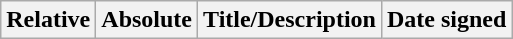<table class="wikitable">
<tr>
<th>Relative </th>
<th>Absolute </th>
<th>Title/Description</th>
<th>Date signed</th>
</tr>
</table>
